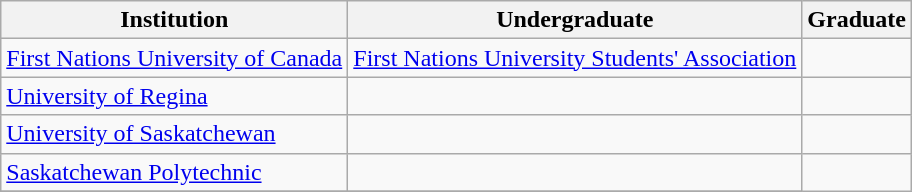<table class="wikitable sortable">
<tr>
<th>Institution</th>
<th>Undergraduate</th>
<th>Graduate</th>
</tr>
<tr>
<td><a href='#'>First Nations University of Canada</a></td>
<td><a href='#'>First Nations University Students' Association</a></td>
<td></td>
</tr>
<tr>
<td><a href='#'>University of Regina</a></td>
<td></td>
<td></td>
</tr>
<tr>
<td><a href='#'>University of Saskatchewan</a></td>
<td></td>
<td></td>
</tr>
<tr>
<td><a href='#'>Saskatchewan Polytechnic</a></td>
<td></td>
</tr>
<tr>
</tr>
</table>
